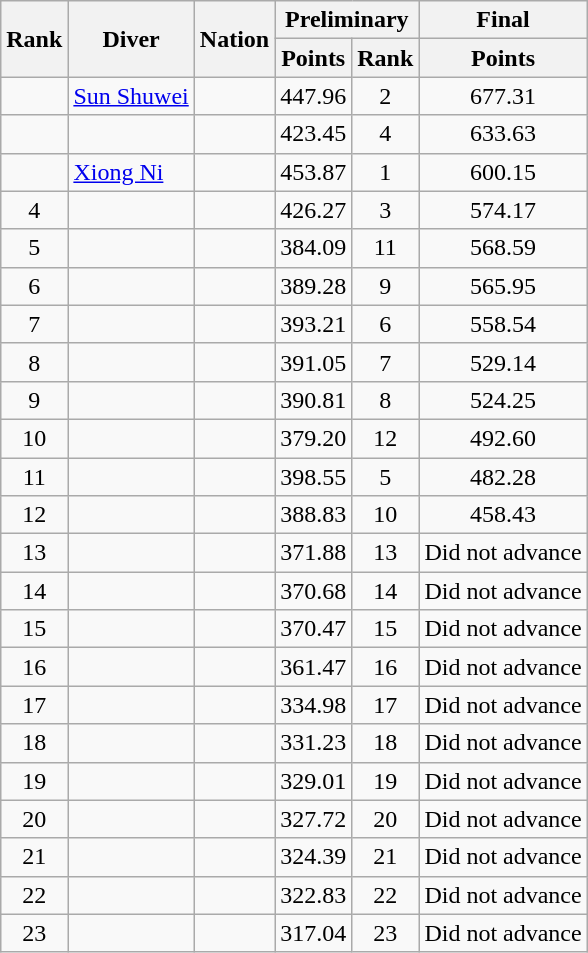<table class="wikitable sortable" style="text-align:center;">
<tr>
<th rowspan=2>Rank</th>
<th rowspan=2>Diver</th>
<th rowspan=2>Nation</th>
<th colspan=2>Preliminary</th>
<th>Final</th>
</tr>
<tr>
<th>Points</th>
<th>Rank</th>
<th>Points</th>
</tr>
<tr>
<td></td>
<td align=left><a href='#'>Sun Shuwei</a></td>
<td align=left></td>
<td>447.96</td>
<td>2</td>
<td>677.31</td>
</tr>
<tr>
<td></td>
<td align=left></td>
<td align=left></td>
<td>423.45</td>
<td>4</td>
<td>633.63</td>
</tr>
<tr>
<td></td>
<td align=left><a href='#'>Xiong Ni</a></td>
<td align=left></td>
<td>453.87</td>
<td>1</td>
<td>600.15</td>
</tr>
<tr>
<td>4</td>
<td align=left></td>
<td align=left></td>
<td>426.27</td>
<td>3</td>
<td>574.17</td>
</tr>
<tr>
<td>5</td>
<td align=left></td>
<td align=left></td>
<td>384.09</td>
<td>11</td>
<td>568.59</td>
</tr>
<tr>
<td>6</td>
<td align=left></td>
<td align=left></td>
<td>389.28</td>
<td>9</td>
<td>565.95</td>
</tr>
<tr>
<td>7</td>
<td align=left></td>
<td align=left></td>
<td>393.21</td>
<td>6</td>
<td>558.54</td>
</tr>
<tr>
<td>8</td>
<td align=left></td>
<td align=left></td>
<td>391.05</td>
<td>7</td>
<td>529.14</td>
</tr>
<tr>
<td>9</td>
<td align=left></td>
<td align=left></td>
<td>390.81</td>
<td>8</td>
<td>524.25</td>
</tr>
<tr>
<td>10</td>
<td align=left></td>
<td align=left></td>
<td>379.20</td>
<td>12</td>
<td>492.60</td>
</tr>
<tr>
<td>11</td>
<td align=left></td>
<td align=left></td>
<td>398.55</td>
<td>5</td>
<td>482.28</td>
</tr>
<tr>
<td>12</td>
<td align=left></td>
<td align=left></td>
<td>388.83</td>
<td>10</td>
<td>458.43</td>
</tr>
<tr>
<td>13</td>
<td align=left></td>
<td align=left></td>
<td>371.88</td>
<td>13</td>
<td>Did not advance</td>
</tr>
<tr>
<td>14</td>
<td align=left></td>
<td align=left></td>
<td>370.68</td>
<td>14</td>
<td>Did not advance</td>
</tr>
<tr>
<td>15</td>
<td align=left></td>
<td align=left></td>
<td>370.47</td>
<td>15</td>
<td>Did not advance</td>
</tr>
<tr>
<td>16</td>
<td align=left></td>
<td align=left></td>
<td>361.47</td>
<td>16</td>
<td>Did not advance</td>
</tr>
<tr>
<td>17</td>
<td align=left></td>
<td align=left></td>
<td>334.98</td>
<td>17</td>
<td>Did not advance</td>
</tr>
<tr>
<td>18</td>
<td align=left></td>
<td align=left></td>
<td>331.23</td>
<td>18</td>
<td>Did not advance</td>
</tr>
<tr>
<td>19</td>
<td align=left></td>
<td align=left></td>
<td>329.01</td>
<td>19</td>
<td>Did not advance</td>
</tr>
<tr>
<td>20</td>
<td align=left></td>
<td align=left></td>
<td>327.72</td>
<td>20</td>
<td>Did not advance</td>
</tr>
<tr>
<td>21</td>
<td align=left></td>
<td align=left></td>
<td>324.39</td>
<td>21</td>
<td>Did not advance</td>
</tr>
<tr>
<td>22</td>
<td align=left></td>
<td align=left></td>
<td>322.83</td>
<td>22</td>
<td>Did not advance</td>
</tr>
<tr>
<td>23</td>
<td align=left></td>
<td align=left></td>
<td>317.04</td>
<td>23</td>
<td>Did not advance</td>
</tr>
</table>
